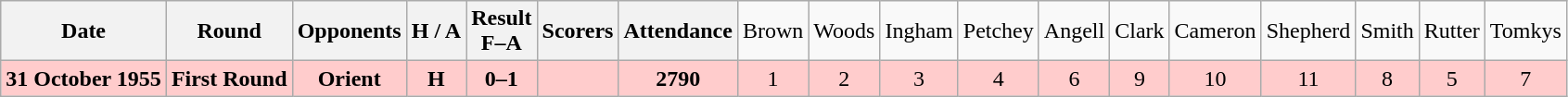<table class="wikitable" style="text-align:center">
<tr>
<th><strong>Date</strong></th>
<th><strong>Round</strong></th>
<th><strong>Opponents</strong></th>
<th><strong>H / A</strong></th>
<th><strong>Result<br>F–A</strong></th>
<th><strong>Scorers</strong></th>
<th><strong>Attendance</strong></th>
<td>Brown</td>
<td>Woods</td>
<td>Ingham</td>
<td>Petchey</td>
<td>Angell</td>
<td>Clark</td>
<td>Cameron</td>
<td>Shepherd</td>
<td>Smith</td>
<td>Rutter</td>
<td>Tomkys</td>
</tr>
<tr bgcolor="#ffcccc">
<td><strong>31 October 1955</strong></td>
<td><strong>First Round</strong></td>
<td><strong>Orient</strong></td>
<td><strong>H</strong></td>
<td><strong>0–1</strong></td>
<td></td>
<td><strong>2790</strong></td>
<td>1</td>
<td>2</td>
<td>3</td>
<td>4</td>
<td>6</td>
<td>9</td>
<td>10</td>
<td>11</td>
<td>8</td>
<td>5</td>
<td>7</td>
</tr>
</table>
